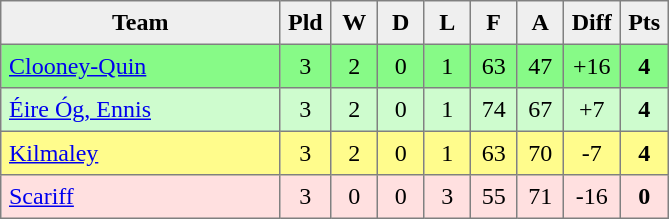<table style=border-collapse:collapse border=1 cellspacing=0 cellpadding=5>
<tr align=center bgcolor=#efefef>
<th width=175>Team</th>
<th width=20>Pld</th>
<th width=20>W</th>
<th width=20>D</th>
<th width=20>L</th>
<th width=20>F</th>
<th width=20>A</th>
<th width=20>Diff</th>
<th width=20>Pts</th>
</tr>
<tr align=center style="background:#87FA87;">
<td style="text-align:left;"> <a href='#'>Clooney-Quin</a></td>
<td>3</td>
<td>2</td>
<td>0</td>
<td>1</td>
<td>63</td>
<td>47</td>
<td>+16</td>
<td><strong>4</strong></td>
</tr>
<tr align=center style="background:#CEFCCE;">
<td style="text-align:left;"> <a href='#'>Éire Óg, Ennis</a></td>
<td>3</td>
<td>2</td>
<td>0</td>
<td>1</td>
<td>74</td>
<td>67</td>
<td>+7</td>
<td><strong>4</strong></td>
</tr>
<tr align=center style="background:#FFFC8C;">
<td style="text-align:left;"> <a href='#'>Kilmaley</a></td>
<td>3</td>
<td>2</td>
<td>0</td>
<td>1</td>
<td>63</td>
<td>70</td>
<td>-7</td>
<td><strong>4</strong></td>
</tr>
<tr align=center style="background:#FFE0E0;">
<td style="text-align:left;"> <a href='#'>Scariff</a></td>
<td>3</td>
<td>0</td>
<td>0</td>
<td>3</td>
<td>55</td>
<td>71</td>
<td>-16</td>
<td><strong>0</strong></td>
</tr>
</table>
